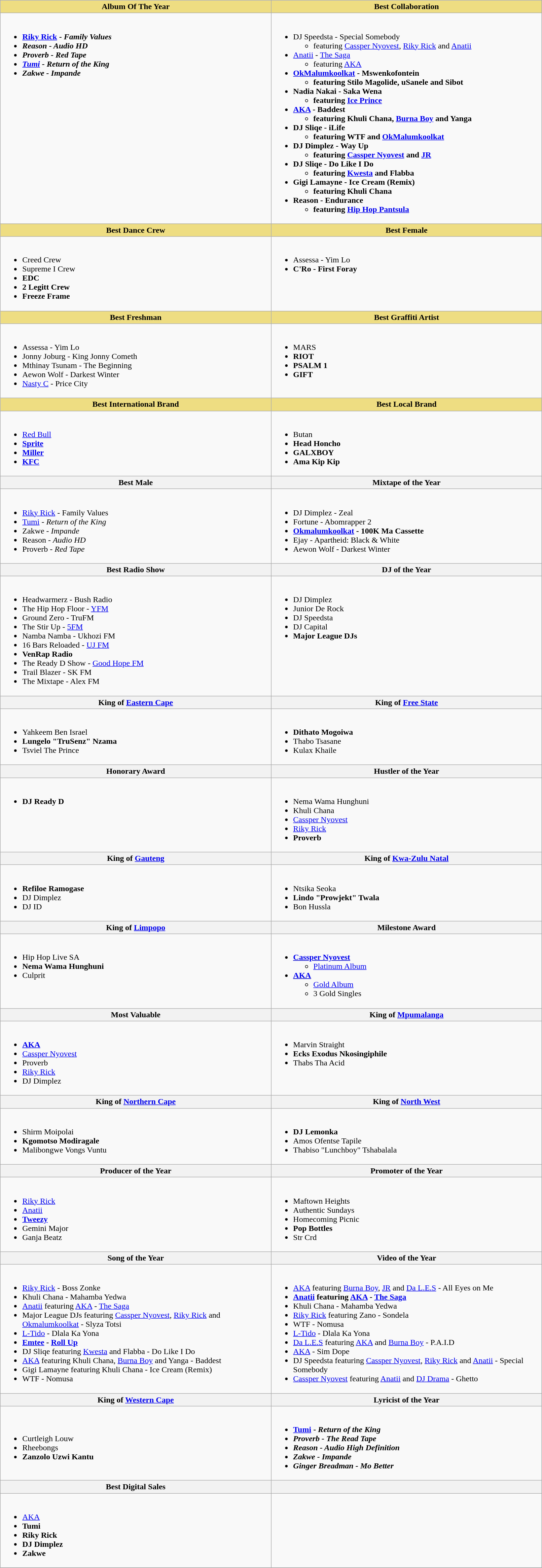<table class="wikitable" width="85%">
<tr>
<th style="background:#EEDD82;" width="50%">Album Of The Year</th>
<th style="background:#EEDD82;" width="50%">Best Collaboration</th>
</tr>
<tr>
<td valign="top"><br><ul><li><strong><a href='#'>Riky Rick</a></strong> <strong>- <em>Family Values<strong><em></li><li>Reason - </em>Audio HD<em></li><li>Proverb - </em>Red Tape<em></li><li><a href='#'>Tumi</a> - </em>Return of the King<em></li><li>Zakwe - </em>Impande<em></li></ul></td>
<td valign="top"><br><ul><li>DJ Speedsta - Special Somebody<ul><li>featuring <a href='#'>Cassper Nyovest</a>, <a href='#'>Riky Rick</a> and <a href='#'>Anatii</a></li></ul></li><li></strong><a href='#'>Anatii</a> - <a href='#'>The Saga</a><strong><ul><li></strong>featuring <a href='#'>AKA</a><strong></li></ul></li><li><a href='#'>OkMalumkoolkat</a> - Mswenkofontein<ul><li>featuring Stilo Magolide, uSanele and Sibot</li></ul></li><li>Nadia Nakai - Saka Wena<ul><li>featuring <a href='#'>Ice Prince</a></li></ul></li><li><a href='#'>AKA</a> - Baddest<ul><li>featuring Khuli Chana, <a href='#'>Burna Boy</a> and Yanga</li></ul></li><li>DJ Sliqe - iLife<ul><li>featuring WTF and <a href='#'>OkMalumkoolkat</a></li></ul></li><li>DJ Dimplez - Way Up<ul><li>featuring <a href='#'>Cassper Nyovest</a> and <a href='#'>JR</a></li></ul></li><li>DJ Sliqe - Do Like I Do<ul><li>featuring <a href='#'>Kwesta</a> and Flabba</li></ul></li><li>Gigi Lamayne - Ice Cream (Remix)<ul><li>featuring Khuli Chana</li></ul></li><li>Reason - Endurance<ul><li>featuring <a href='#'>Hip Hop Pantsula</a></li></ul></li></ul></td>
</tr>
<tr>
<th style="background:#EEDD82;" width="50%">Best Dance Crew</th>
<th style="background:#EEDD82;" width="50%">Best Female</th>
</tr>
<tr>
<td valign="top"><br><ul><li>Creed Crew</li><li></strong>Supreme I Crew<strong></li><li>EDC</li><li>2 Legitt Crew</li><li>Freeze Frame</li></ul></td>
<td valign="top"><br><ul><li></strong>Assessa - Yim Lo<strong></li><li>C'Ro - First Foray</li></ul></td>
</tr>
<tr>
<th style="background:#EEDD82;" width="50%">Best Freshman</th>
<th style="background:#EEDD82;" width="50%">Best Graffiti Artist</th>
</tr>
<tr>
<td valign="top"><br><ul><li>Assessa - Yim Lo</li><li>Jonny Joburg - King Jonny Cometh</li><li>Mthinay Tsunam - The Beginning</li><li>Aewon Wolf - Darkest Winter</li><li></strong><a href='#'>Nasty C</a> - Price City<strong></li></ul></td>
<td valign="top"><br><ul><li></strong>MARS<strong></li><li>RIOT</li><li>PSALM 1</li><li>GIFT</li></ul></td>
</tr>
<tr>
<th style="background:#EEDD82;" width="50%">Best International Brand</th>
<th style="background:#EEDD82;" width="50%">Best Local Brand</th>
</tr>
<tr>
<td valign="top"><br><ul><li></strong><a href='#'>Red Bull</a><strong></li><li><a href='#'>Sprite</a></li><li><a href='#'>Miller</a></li><li><a href='#'>KFC</a></li></ul></td>
<td valign="top"><br><ul><li></strong>Butan<strong></li><li>Head Honcho</li><li>GALXBOY</li><li>Ama Kip Kip</li></ul></td>
</tr>
<tr>
<th style="width=">Best Male</th>
<th style="width=">Mixtape of the Year</th>
</tr>
<tr>
<td valign="top"><br><ul><li></strong><a href='#'>Riky Rick</a><strong> </strong>- </em>Family Values</em></strong></li><li><a href='#'>Tumi</a> - <em>Return of the King</em></li><li>Zakwe - <em>Impande</em></li><li>Reason - <em>Audio HD</em></li><li>Proverb - <em>Red Tape</em></li></ul></td>
<td valign="top"><br><ul><li>DJ Dimplez - Zeal</li><li>Fortune - Abomrapper 2</li><li><strong><a href='#'>Okmalumkoolkat</a> - 100K Ma Cassette</strong></li><li>Ejay - Apartheid: Black & White</li><li>Aewon Wolf - Darkest Winter</li></ul></td>
</tr>
<tr>
<th style="width=">Best Radio Show</th>
<th style="width=">DJ of the Year</th>
</tr>
<tr>
<td valign="top"><br><ul><li>Headwarmerz - Bush Radio</li><li>The Hip Hop Floor - <a href='#'>YFM</a></li><li>Ground Zero - TruFM</li><li>The Stir Up - <a href='#'>5FM</a></li><li>Namba Namba - Ukhozi FM</li><li>16 Bars Reloaded - <a href='#'>UJ FM</a></li><li><strong>VenRap Radio</strong></li><li>The Ready D Show - <a href='#'>Good Hope FM</a></li><li>Trail Blazer - SK FM</li><li>The Mixtape - Alex FM</li></ul></td>
<td valign="top"><br><ul><li>DJ Dimplez</li><li>Junior De Rock</li><li>DJ Speedsta</li><li>DJ Capital</li><li><strong>Major League DJs</strong></li></ul></td>
</tr>
<tr>
<th style="width=">King of <a href='#'>Eastern Cape</a></th>
<th style="width=">King of <a href='#'>Free State</a></th>
</tr>
<tr>
<td valign="top"><br><ul><li>Yahkeem Ben Israel</li><li><strong>Lungelo "TruSenz" Nzama</strong></li><li>Tsviel The Prince</li></ul></td>
<td valign="top"><br><ul><li><strong>Dithato Mogoiwa</strong></li><li>Thabo Tsasane</li><li>Kulax Khaile</li></ul></td>
</tr>
<tr>
<th style="width=">Honorary Award</th>
<th style="width=">Hustler of the Year</th>
</tr>
<tr>
<td valign="top"><br><ul><li><strong>DJ Ready D</strong></li></ul></td>
<td valign="top"><br><ul><li>Nema Wama Hunghuni</li><li>Khuli Chana</li><li><a href='#'>Cassper Nyovest</a></li><li><a href='#'>Riky Rick</a></li><li><strong>Proverb</strong></li></ul></td>
</tr>
<tr>
<th style="width=">King of <a href='#'>Gauteng</a></th>
<th style="width=">King of <a href='#'>Kwa-Zulu Natal</a></th>
</tr>
<tr>
<td valign="top"><br><ul><li><strong>Refiloe Ramogase</strong></li><li>DJ Dimplez</li><li>DJ ID</li></ul></td>
<td valign="top"><br><ul><li>Ntsika Seoka</li><li><strong>Lindo "Prowjekt" Twala</strong></li><li>Bon Hussla</li></ul></td>
</tr>
<tr>
<th style="width=">King of <a href='#'>Limpopo</a></th>
<th style="width=">Milestone Award</th>
</tr>
<tr>
<td valign="top"><br><ul><li>Hip Hop Live SA</li><li><strong>Nema Wama Hunghuni</strong></li><li>Culprit</li></ul></td>
<td valign="top"><br><ul><li><strong><u><a href='#'>Cassper Nyovest</a></u></strong><ul><li><a href='#'>Platinum Album</a></li></ul></li><li><u><strong><a href='#'>AKA</a></strong></u><ul><li><a href='#'>Gold Album</a></li><li>3 Gold Singles</li></ul></li></ul></td>
</tr>
<tr>
<th style="width=">Most Valuable</th>
<th style="width=">King of <a href='#'>Mpumalanga</a></th>
</tr>
<tr>
<td valign="top"><br><ul><li><strong><a href='#'>AKA</a></strong></li><li><a href='#'>Cassper Nyovest</a></li><li>Proverb</li><li><a href='#'>Riky Rick</a></li><li>DJ Dimplez</li></ul></td>
<td valign="top"><br><ul><li>Marvin Straight</li><li><strong>Ecks Exodus Nkosingiphile</strong></li><li>Thabs Tha Acid</li></ul></td>
</tr>
<tr>
<th>King of <a href='#'>Northern Cape</a></th>
<th>King of <a href='#'>North West</a></th>
</tr>
<tr>
<td><br><ul><li>Shirm Moipolai</li><li><strong>Kgomotso Modiragale</strong></li><li>Malibongwe Vongs Vuntu</li></ul></td>
<td><br><ul><li><strong>DJ Lemonka</strong></li><li>Amos Ofentse Tapile</li><li>Thabiso "Lunchboy" Tshabalala</li></ul></td>
</tr>
<tr>
<th>Producer of the Year</th>
<th>Promoter of the Year</th>
</tr>
<tr>
<td><br><ul><li><a href='#'>Riky Rick</a></li><li><a href='#'>Anatii</a></li><li><strong><a href='#'>Tweezy</a></strong></li><li>Gemini Major</li><li>Ganja Beatz</li></ul></td>
<td><br><ul><li>Maftown Heights</li><li>Authentic Sundays</li><li>Homecoming Picnic</li><li><strong>Pop Bottles</strong></li><li>Str Crd</li></ul></td>
</tr>
<tr>
<th>Song of the Year</th>
<th>Video of the Year</th>
</tr>
<tr>
<td><br><ul><li><a href='#'>Riky Rick</a> - Boss Zonke</li><li>Khuli Chana - Mahamba Yedwa</li><li><a href='#'>Anatii</a> featuring <a href='#'>AKA</a> - <a href='#'>The Saga</a></li><li>Major League DJs featuring <a href='#'>Cassper Nyovest</a>, <a href='#'>Riky Rick</a> and <a href='#'>Okmalumkoolkat</a> - Slyza Totsi</li><li><a href='#'>L-Tido</a> - Dlala Ka Yona</li><li><strong><a href='#'>Emtee</a> - <a href='#'>Roll Up</a></strong></li><li>DJ Sliqe featuring <a href='#'>Kwesta</a> and Flabba - Do Like I Do</li><li><a href='#'>AKA</a> featuring Khuli Chana, <a href='#'>Burna Boy</a> and Yanga - Baddest</li><li>Gigi Lamayne featuring Khuli Chana - Ice Cream (Remix)</li><li>WTF - Nomusa</li></ul></td>
<td><br><ul><li><a href='#'>AKA</a> featuring <a href='#'>Burna Boy</a>, <a href='#'>JR</a> and <a href='#'>Da L.E.S</a> - All Eyes on Me</li><li><strong><a href='#'>Anatii</a> featuring <a href='#'>AKA</a> - <a href='#'>The Saga</a></strong></li><li>Khuli Chana - Mahamba Yedwa</li><li><a href='#'>Riky Rick</a> featuring Zano - Sondela</li><li>WTF - Nomusa</li><li><a href='#'>L-Tido</a> - Dlala Ka Yona</li><li><a href='#'>Da L.E.S</a> featuring <a href='#'>AKA</a> and <a href='#'>Burna Boy</a> - P.A.I.D</li><li><a href='#'>AKA</a> - Sim Dope</li><li>DJ Speedsta featuring <a href='#'>Cassper Nyovest</a>, <a href='#'>Riky Rick</a> and <a href='#'>Anatii</a> - Special Somebody</li><li><a href='#'>Cassper Nyovest</a> featuring <a href='#'>Anatii</a> and <a href='#'>DJ Drama</a> - Ghetto</li></ul></td>
</tr>
<tr>
<th>King of <a href='#'>Western Cape</a></th>
<th>Lyricist of the Year</th>
</tr>
<tr>
<td><br><ul><li>Curtleigh Louw</li><li>Rheebongs</li><li><strong>Zanzolo Uzwi Kantu</strong></li></ul></td>
<td><br><ul><li><strong><a href='#'>Tumi</a> - <em>Return of the King<strong><em></li><li>Proverb - </em>The Read Tape<em></li><li>Reason - </em>Audio High Definition<em></li><li>Zakwe - </em>Impande<em></li><li>Ginger Breadman - </em>Mo Better<em></li></ul></td>
</tr>
<tr>
<th>Best Digital Sales</th>
<th></th>
</tr>
<tr>
<td><br><ul><li></strong><a href='#'>AKA</a><strong></li><li>Tumi</li><li>Riky Rick</li><li>DJ Dimplez</li><li>Zakwe</li></ul></td>
<td></td>
</tr>
<tr>
</tr>
</table>
